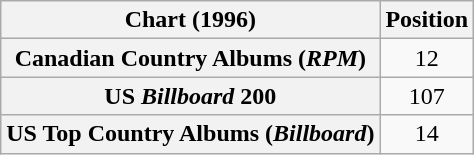<table class="wikitable sortable plainrowheaders" style="text-align:center">
<tr>
<th scope="col">Chart (1996)</th>
<th scope="col">Position</th>
</tr>
<tr>
<th scope="row">Canadian Country Albums (<em>RPM</em>)</th>
<td>12</td>
</tr>
<tr>
<th scope="row">US <em>Billboard</em> 200</th>
<td>107</td>
</tr>
<tr>
<th scope="row">US Top Country Albums (<em>Billboard</em>)</th>
<td>14</td>
</tr>
</table>
